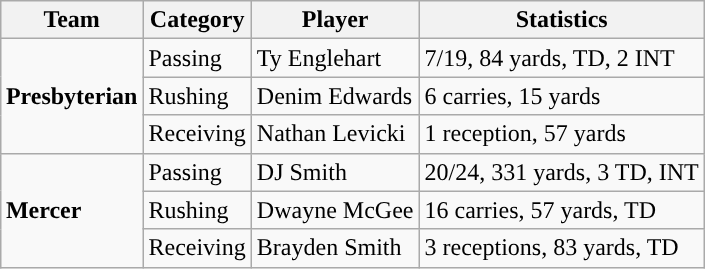<table class="wikitable" style="float: right;">
<tr>
<th>Team</th>
<th>Category</th>
<th>Player</th>
<th>Statistics</th>
</tr>
<tr>
<td rowspan=3><strong>Presbyterian</strong></td>
<td>Passing</td>
<td>Ty Englehart</td>
<td>7/19, 84 yards, TD, 2 INT</td>
</tr>
<tr>
<td>Rushing</td>
<td>Denim Edwards</td>
<td>6 carries, 15 yards</td>
</tr>
<tr>
<td>Receiving</td>
<td>Nathan Levicki</td>
<td>1 reception, 57 yards</td>
</tr>
<tr>
<td rowspan=3><strong>Mercer</strong></td>
<td>Passing</td>
<td>DJ Smith</td>
<td>20/24, 331 yards, 3 TD, INT</td>
</tr>
<tr>
<td>Rushing</td>
<td>Dwayne McGee</td>
<td>16 carries, 57 yards, TD</td>
</tr>
<tr>
<td>Receiving</td>
<td>Brayden Smith</td>
<td>3 receptions, 83 yards, TD</td>
</tr>
</table>
